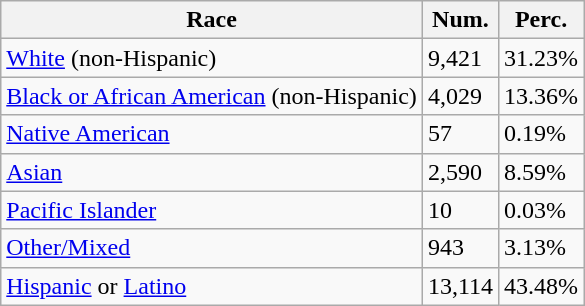<table class="wikitable">
<tr>
<th>Race</th>
<th>Num.</th>
<th>Perc.</th>
</tr>
<tr>
<td><a href='#'>White</a> (non-Hispanic)</td>
<td>9,421</td>
<td>31.23%</td>
</tr>
<tr>
<td><a href='#'>Black or African American</a> (non-Hispanic)</td>
<td>4,029</td>
<td>13.36%</td>
</tr>
<tr>
<td><a href='#'>Native American</a></td>
<td>57</td>
<td>0.19%</td>
</tr>
<tr>
<td><a href='#'>Asian</a></td>
<td>2,590</td>
<td>8.59%</td>
</tr>
<tr>
<td><a href='#'>Pacific Islander</a></td>
<td>10</td>
<td>0.03%</td>
</tr>
<tr>
<td><a href='#'>Other/Mixed</a></td>
<td>943</td>
<td>3.13%</td>
</tr>
<tr>
<td><a href='#'>Hispanic</a> or <a href='#'>Latino</a></td>
<td>13,114</td>
<td>43.48%</td>
</tr>
</table>
